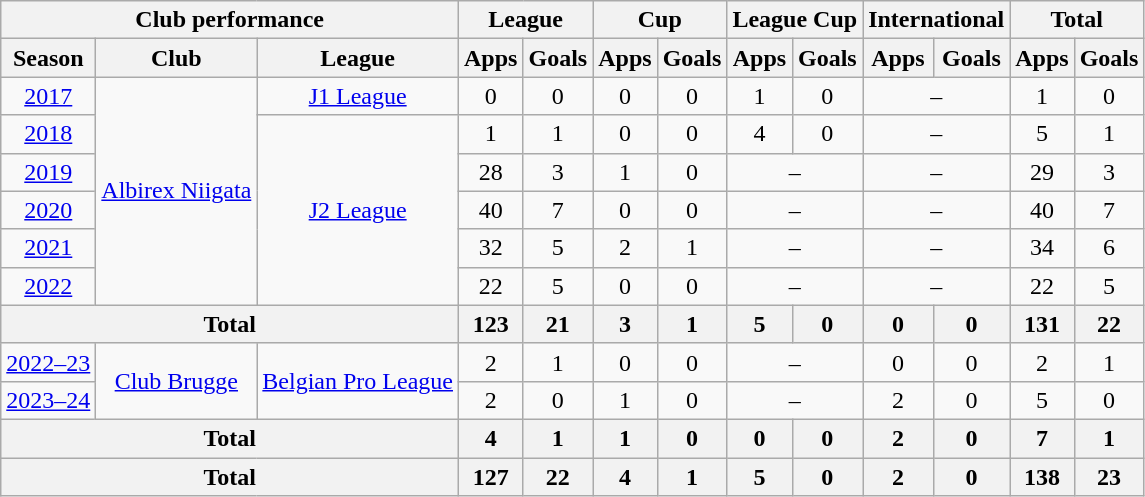<table class="wikitable" style="text-align:center;">
<tr>
<th colspan=3>Club performance</th>
<th colspan=2>League</th>
<th colspan=2>Cup</th>
<th colspan=2>League Cup</th>
<th colspan="2">International</th>
<th colspan="2">Total</th>
</tr>
<tr>
<th>Season</th>
<th>Club</th>
<th>League</th>
<th>Apps</th>
<th>Goals</th>
<th>Apps</th>
<th>Goals</th>
<th>Apps</th>
<th>Goals</th>
<th>Apps</th>
<th>Goals</th>
<th>Apps</th>
<th>Goals</th>
</tr>
<tr>
<td><a href='#'>2017</a></td>
<td rowspan="6"><a href='#'>Albirex Niigata</a></td>
<td><a href='#'>J1 League</a></td>
<td>0</td>
<td>0</td>
<td>0</td>
<td>0</td>
<td>1</td>
<td>0</td>
<td colspan="2">–</td>
<td>1</td>
<td>0</td>
</tr>
<tr>
<td><a href='#'>2018</a></td>
<td rowspan="5"><a href='#'>J2 League</a></td>
<td>1</td>
<td>1</td>
<td>0</td>
<td>0</td>
<td>4</td>
<td>0</td>
<td colspan="2">–</td>
<td>5</td>
<td>1</td>
</tr>
<tr>
<td><a href='#'>2019</a></td>
<td>28</td>
<td>3</td>
<td>1</td>
<td>0</td>
<td colspan="2">–</td>
<td colspan="2">–</td>
<td>29</td>
<td>3</td>
</tr>
<tr>
<td><a href='#'>2020</a></td>
<td>40</td>
<td>7</td>
<td>0</td>
<td>0</td>
<td colspan="2">–</td>
<td colspan="2">–</td>
<td>40</td>
<td>7</td>
</tr>
<tr>
<td><a href='#'>2021</a></td>
<td>32</td>
<td>5</td>
<td>2</td>
<td>1</td>
<td colspan="2">–</td>
<td colspan="2">–</td>
<td>34</td>
<td>6</td>
</tr>
<tr>
<td><a href='#'>2022</a></td>
<td>22</td>
<td>5</td>
<td>0</td>
<td>0</td>
<td colspan="2">–</td>
<td colspan="2">–</td>
<td>22</td>
<td>5</td>
</tr>
<tr>
<th colspan="3">Total</th>
<th>123</th>
<th>21</th>
<th>3</th>
<th>1</th>
<th>5</th>
<th>0</th>
<th>0</th>
<th>0</th>
<th>131</th>
<th>22</th>
</tr>
<tr>
<td><a href='#'>2022–23</a></td>
<td rowspan="2"><a href='#'>Club Brugge</a></td>
<td rowspan="2"><a href='#'>Belgian Pro League</a></td>
<td>2</td>
<td>1</td>
<td>0</td>
<td>0</td>
<td colspan="2">–</td>
<td>0</td>
<td>0</td>
<td>2</td>
<td>1</td>
</tr>
<tr>
<td><a href='#'>2023–24</a></td>
<td>2</td>
<td>0</td>
<td>1</td>
<td>0</td>
<td colspan="2">–</td>
<td>2</td>
<td>0</td>
<td>5</td>
<td>0</td>
</tr>
<tr>
<th colspan=3>Total</th>
<th>4</th>
<th>1</th>
<th>1</th>
<th>0</th>
<th>0</th>
<th>0</th>
<th>2</th>
<th>0</th>
<th>7</th>
<th>1</th>
</tr>
<tr>
<th colspan=3>Total</th>
<th>127</th>
<th>22</th>
<th>4</th>
<th>1</th>
<th>5</th>
<th>0</th>
<th>2</th>
<th>0</th>
<th>138</th>
<th>23</th>
</tr>
</table>
